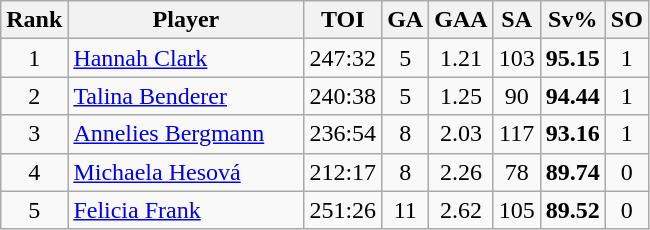<table class="wikitable sortable" style="text-align:center;">
<tr>
<th width=30>Rank</th>
<th width=150>Player</th>
<th width=20>TOI</th>
<th width=20>GA</th>
<th width=20>GAA</th>
<th width=20>SA</th>
<th width=20>Sv%</th>
<th width=20>SO</th>
</tr>
<tr>
<td>1</td>
<td align=left> <a href='#'>Hannah Clark</a></td>
<td>247:32</td>
<td>5</td>
<td>1.21</td>
<td>103</td>
<td><strong>95.15</strong></td>
<td>1</td>
</tr>
<tr>
<td>2</td>
<td align=left> <a href='#'>Talina Benderer</a></td>
<td>240:38</td>
<td>5</td>
<td>1.25</td>
<td>90</td>
<td><strong>94.44</strong></td>
<td>1</td>
</tr>
<tr>
<td>3</td>
<td align=left> <a href='#'>Annelies Bergmann</a></td>
<td>236:54</td>
<td>8</td>
<td>2.03</td>
<td>117</td>
<td><strong>93.16</strong></td>
<td>1</td>
</tr>
<tr>
<td>4</td>
<td align=left> <a href='#'>Michaela Hesová</a></td>
<td>212:17</td>
<td>8</td>
<td>2.26</td>
<td>78</td>
<td><strong>89.74</strong></td>
<td>0</td>
</tr>
<tr>
<td>5</td>
<td align=left> <a href='#'>Felicia Frank</a></td>
<td>251:26</td>
<td>11</td>
<td>2.62</td>
<td>105</td>
<td><strong>89.52</strong></td>
<td>0</td>
</tr>
</table>
